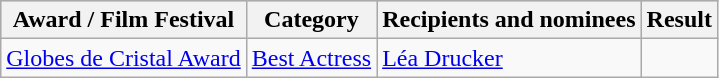<table class="wikitable plainrowheaders sortable">
<tr style="background:#ccc; text-align:center;">
<th scope="col">Award / Film Festival</th>
<th scope="col">Category</th>
<th scope="col">Recipients and nominees</th>
<th scope="col">Result</th>
</tr>
<tr>
<td><a href='#'>Globes de Cristal Award</a></td>
<td><a href='#'>Best Actress</a></td>
<td><a href='#'>Léa Drucker</a></td>
<td></td>
</tr>
</table>
